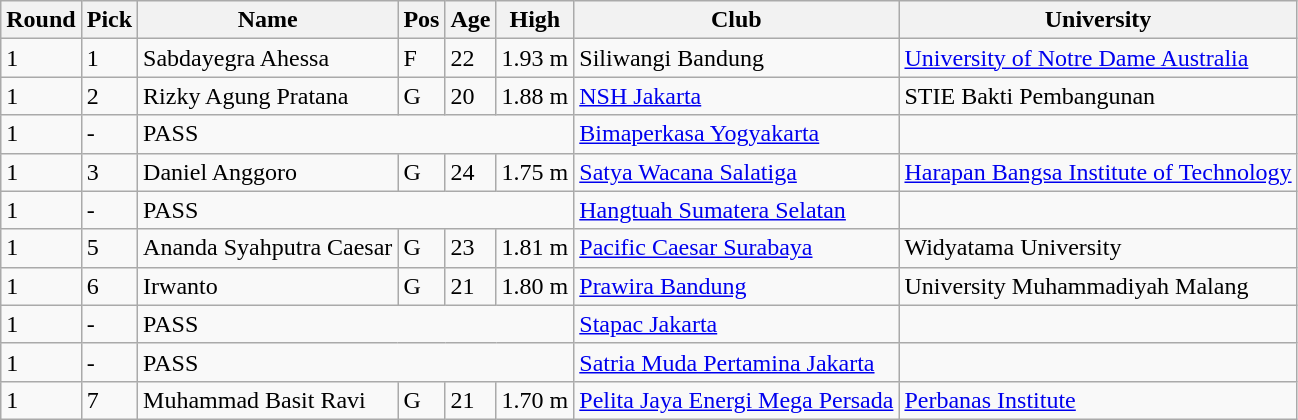<table class="wikitable sortable">
<tr>
<th>Round</th>
<th>Pick</th>
<th>Name</th>
<th>Pos</th>
<th>Age</th>
<th>High</th>
<th>Club</th>
<th>University</th>
</tr>
<tr>
<td>1</td>
<td>1</td>
<td>Sabdayegra Ahessa</td>
<td>F</td>
<td>22</td>
<td>1.93 m</td>
<td>Siliwangi Bandung</td>
<td> <a href='#'>University of Notre Dame Australia</a></td>
</tr>
<tr>
<td>1</td>
<td>2</td>
<td>Rizky Agung Pratana</td>
<td>G</td>
<td>20</td>
<td>1.88 m</td>
<td><a href='#'>NSH Jakarta</a></td>
<td>STIE Bakti Pembangunan</td>
</tr>
<tr>
<td>1</td>
<td>-</td>
<td colspan="4">PASS</td>
<td><a href='#'>Bimaperkasa Yogyakarta</a></td>
<td></td>
</tr>
<tr>
<td>1</td>
<td>3</td>
<td>Daniel Anggoro</td>
<td>G</td>
<td>24</td>
<td>1.75 m</td>
<td><a href='#'>Satya Wacana Salatiga</a></td>
<td><a href='#'>Harapan Bangsa Institute of Technology</a></td>
</tr>
<tr>
<td>1</td>
<td>-</td>
<td colspan="4">PASS</td>
<td><a href='#'>Hangtuah Sumatera Selatan</a></td>
<td></td>
</tr>
<tr>
<td>1</td>
<td>5</td>
<td>Ananda Syahputra Caesar</td>
<td>G</td>
<td>23</td>
<td>1.81 m</td>
<td><a href='#'>Pacific Caesar Surabaya</a></td>
<td>Widyatama University</td>
</tr>
<tr>
<td>1</td>
<td>6</td>
<td>Irwanto</td>
<td>G</td>
<td>21</td>
<td>1.80 m</td>
<td><a href='#'>Prawira Bandung</a></td>
<td>University Muhammadiyah Malang</td>
</tr>
<tr>
<td>1</td>
<td>-</td>
<td colspan="4">PASS</td>
<td><a href='#'>Stapac Jakarta</a></td>
<td></td>
</tr>
<tr>
<td>1</td>
<td>-</td>
<td colspan="4">PASS</td>
<td><a href='#'>Satria Muda Pertamina Jakarta</a></td>
<td></td>
</tr>
<tr>
<td>1</td>
<td>7</td>
<td>Muhammad Basit Ravi</td>
<td>G</td>
<td>21</td>
<td>1.70 m</td>
<td><a href='#'>Pelita Jaya Energi Mega Persada</a></td>
<td><a href='#'>Perbanas Institute</a></td>
</tr>
</table>
